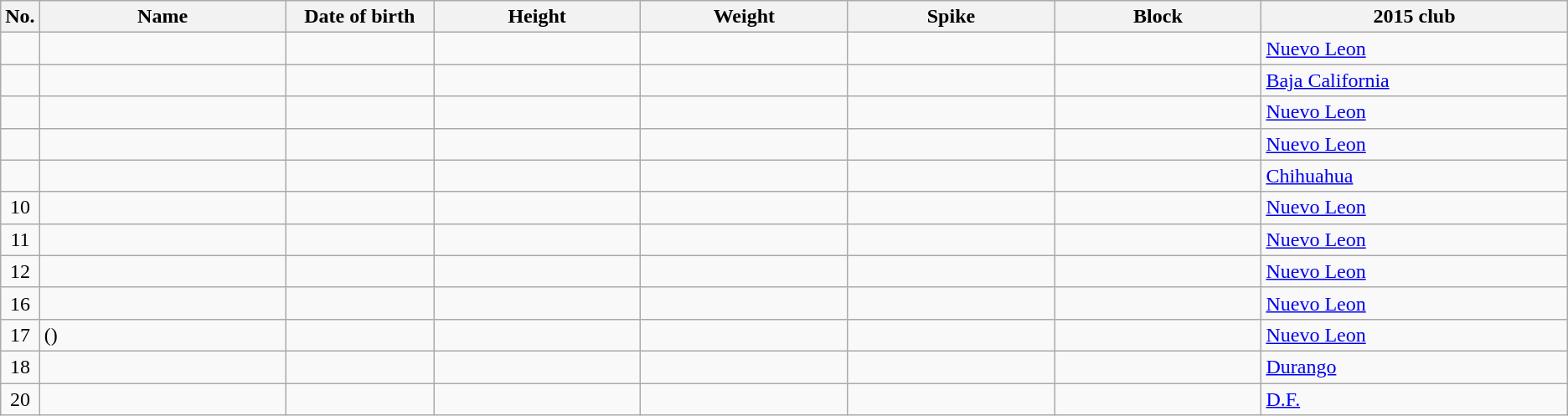<table class="wikitable sortable" style="text-align:center;">
<tr>
<th>No.</th>
<th style="width:12em">Name</th>
<th style="width:7em">Date of birth</th>
<th style="width:10em">Height</th>
<th style="width:10em">Weight</th>
<th style="width:10em">Spike</th>
<th style="width:10em">Block</th>
<th style="width:15em">2015 club</th>
</tr>
<tr>
<td></td>
<td align=left></td>
<td align=right></td>
<td></td>
<td></td>
<td></td>
<td></td>
<td align=left> <a href='#'>Nuevo Leon</a></td>
</tr>
<tr>
<td></td>
<td align=left></td>
<td align=right></td>
<td></td>
<td></td>
<td></td>
<td></td>
<td align=left> <a href='#'>Baja California</a></td>
</tr>
<tr>
<td></td>
<td align=left></td>
<td align=right></td>
<td></td>
<td></td>
<td></td>
<td></td>
<td align=left> <a href='#'>Nuevo Leon</a></td>
</tr>
<tr>
<td></td>
<td align=left></td>
<td align=right></td>
<td></td>
<td></td>
<td></td>
<td></td>
<td align=left> <a href='#'>Nuevo Leon</a></td>
</tr>
<tr>
<td></td>
<td align=left></td>
<td align=right></td>
<td></td>
<td></td>
<td></td>
<td></td>
<td align=left> <a href='#'>Chihuahua</a></td>
</tr>
<tr>
<td>10</td>
<td align=left></td>
<td align=right></td>
<td></td>
<td></td>
<td></td>
<td></td>
<td align=left> <a href='#'>Nuevo Leon</a></td>
</tr>
<tr>
<td>11</td>
<td align=left></td>
<td align=right></td>
<td></td>
<td></td>
<td></td>
<td></td>
<td align=left> <a href='#'>Nuevo Leon</a></td>
</tr>
<tr>
<td>12</td>
<td align=left></td>
<td align=right></td>
<td></td>
<td></td>
<td></td>
<td></td>
<td align=left> <a href='#'>Nuevo Leon</a></td>
</tr>
<tr>
<td>16</td>
<td align=left></td>
<td align=right></td>
<td></td>
<td></td>
<td></td>
<td></td>
<td align=left> <a href='#'>Nuevo Leon</a></td>
</tr>
<tr>
<td>17</td>
<td align=left> ()</td>
<td align=right></td>
<td></td>
<td></td>
<td></td>
<td></td>
<td align=left> <a href='#'>Nuevo Leon</a></td>
</tr>
<tr>
<td>18</td>
<td align=left></td>
<td align=right></td>
<td></td>
<td></td>
<td></td>
<td></td>
<td align=left> <a href='#'>Durango</a></td>
</tr>
<tr>
<td>20</td>
<td align=left></td>
<td align=right></td>
<td></td>
<td></td>
<td></td>
<td></td>
<td align=left> <a href='#'>D.F.</a></td>
</tr>
</table>
